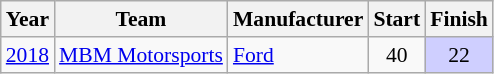<table class="wikitable" style="font-size: 90%;">
<tr>
<th>Year</th>
<th>Team</th>
<th>Manufacturer</th>
<th>Start</th>
<th>Finish</th>
</tr>
<tr>
<td><a href='#'>2018</a></td>
<td><a href='#'>MBM Motorsports</a></td>
<td><a href='#'>Ford</a></td>
<td align=center>40</td>
<td align=center style="background:#CFCFFF;">22</td>
</tr>
</table>
